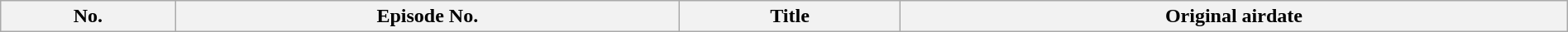<table class="wikitable plainrowheaders" style="width:100%; margin:auto;">
<tr>
<th>No.</th>
<th>Episode No.</th>
<th>Title</th>
<th>Original airdate<br>


</th>
</tr>
</table>
